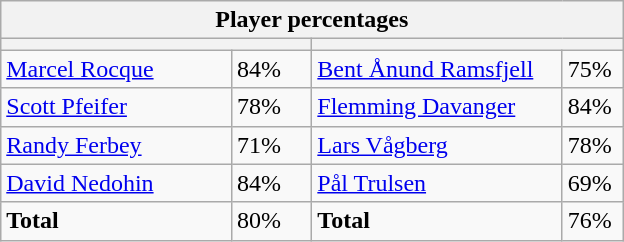<table class="wikitable">
<tr>
<th colspan=4 width=400>Player percentages</th>
</tr>
<tr>
<th colspan=2 width=200></th>
<th colspan=2 width=200></th>
</tr>
<tr>
<td><a href='#'>Marcel Rocque</a></td>
<td>84%</td>
<td><a href='#'>Bent Ånund Ramsfjell</a></td>
<td>75%</td>
</tr>
<tr>
<td><a href='#'>Scott Pfeifer</a></td>
<td>78%</td>
<td><a href='#'>Flemming Davanger</a></td>
<td>84%</td>
</tr>
<tr>
<td><a href='#'>Randy Ferbey</a></td>
<td>71%</td>
<td><a href='#'>Lars Vågberg</a></td>
<td>78%</td>
</tr>
<tr>
<td><a href='#'>David Nedohin</a></td>
<td>84%</td>
<td><a href='#'>Pål Trulsen</a></td>
<td>69%</td>
</tr>
<tr>
<td><strong>Total</strong></td>
<td>80%</td>
<td><strong>Total</strong></td>
<td>76%</td>
</tr>
</table>
